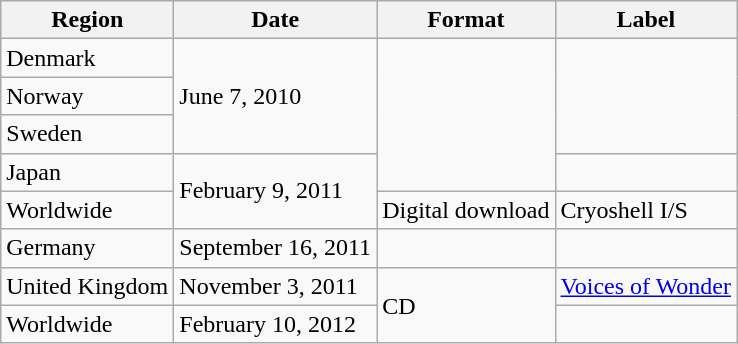<table class="wikitable plainrowheaders" border="1">
<tr>
<th scope="col">Region</th>
<th scope="col">Date</th>
<th scope="col">Format</th>
<th scope="col">Label</th>
</tr>
<tr>
<td>Denmark</td>
<td rowspan="3" !scope="row">June 7, 2010</td>
<td rowspan="4" !scope="row"></td>
<td rowspan="3" !scope="row"></td>
</tr>
<tr>
<td>Norway</td>
</tr>
<tr>
<td>Sweden</td>
</tr>
<tr>
<td>Japan</td>
<td rowspan="2" !scope="row">February 9, 2011</td>
<td></td>
</tr>
<tr>
<td>Worldwide</td>
<td>Digital download</td>
<td>Cryoshell I/S</td>
</tr>
<tr>
<td>Germany</td>
<td>September 16, 2011</td>
<td></td>
<td></td>
</tr>
<tr>
<td>United Kingdom</td>
<td>November 3, 2011</td>
<td rowspan="2" !scope="row">CD</td>
<td><a href='#'>Voices of Wonder</a></td>
</tr>
<tr>
<td>Worldwide</td>
<td>February 10, 2012</td>
<td></td>
</tr>
</table>
